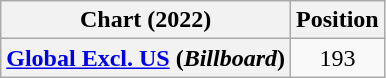<table class="wikitable plainrowheaders" style="text-align:center">
<tr>
<th scope="col">Chart (2022)</th>
<th scope="col">Position</th>
</tr>
<tr>
<th scope="row"><a href='#'>Global Excl. US</a> (<em>Billboard</em>)</th>
<td>193</td>
</tr>
</table>
